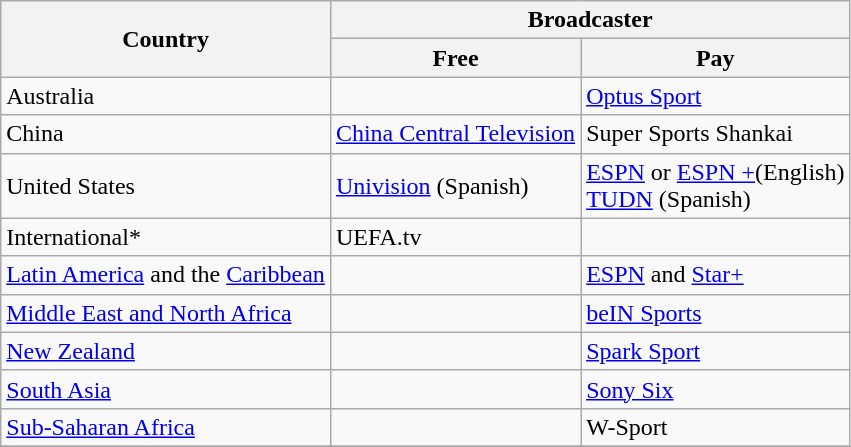<table class="wikitable">
<tr>
<th rowspan="2">Country</th>
<th colspan="2">Broadcaster</th>
</tr>
<tr>
<th>Free</th>
<th>Pay</th>
</tr>
<tr>
<td>Australia</td>
<td></td>
<td><a href='#'>Optus Sport</a></td>
</tr>
<tr>
<td>China</td>
<td><a href='#'>China Central Television</a></td>
<td>Super Sports Shankai</td>
</tr>
<tr>
<td>United States</td>
<td><a href='#'>Univision</a> (Spanish)</td>
<td><a href='#'>ESPN</a> or <a href='#'>ESPN +</a>(English)<br><a href='#'>TUDN</a> (Spanish)</td>
</tr>
<tr>
<td>International*</td>
<td>UEFA.tv</td>
<td></td>
</tr>
<tr>
<td><a href='#'>Latin America</a> and the <a href='#'>Caribbean</a></td>
<td></td>
<td><a href='#'>ESPN</a> and <a href='#'>Star+</a></td>
</tr>
<tr>
<td><a href='#'>Middle East and North Africa</a></td>
<td></td>
<td><a href='#'>beIN Sports</a></td>
</tr>
<tr>
<td><a href='#'>New Zealand</a></td>
<td></td>
<td><a href='#'>Spark Sport</a></td>
</tr>
<tr>
<td><a href='#'>South Asia</a></td>
<td></td>
<td><a href='#'>Sony Six</a></td>
</tr>
<tr>
<td><a href='#'>Sub-Saharan Africa</a></td>
<td></td>
<td>W-Sport</td>
</tr>
<tr>
</tr>
</table>
